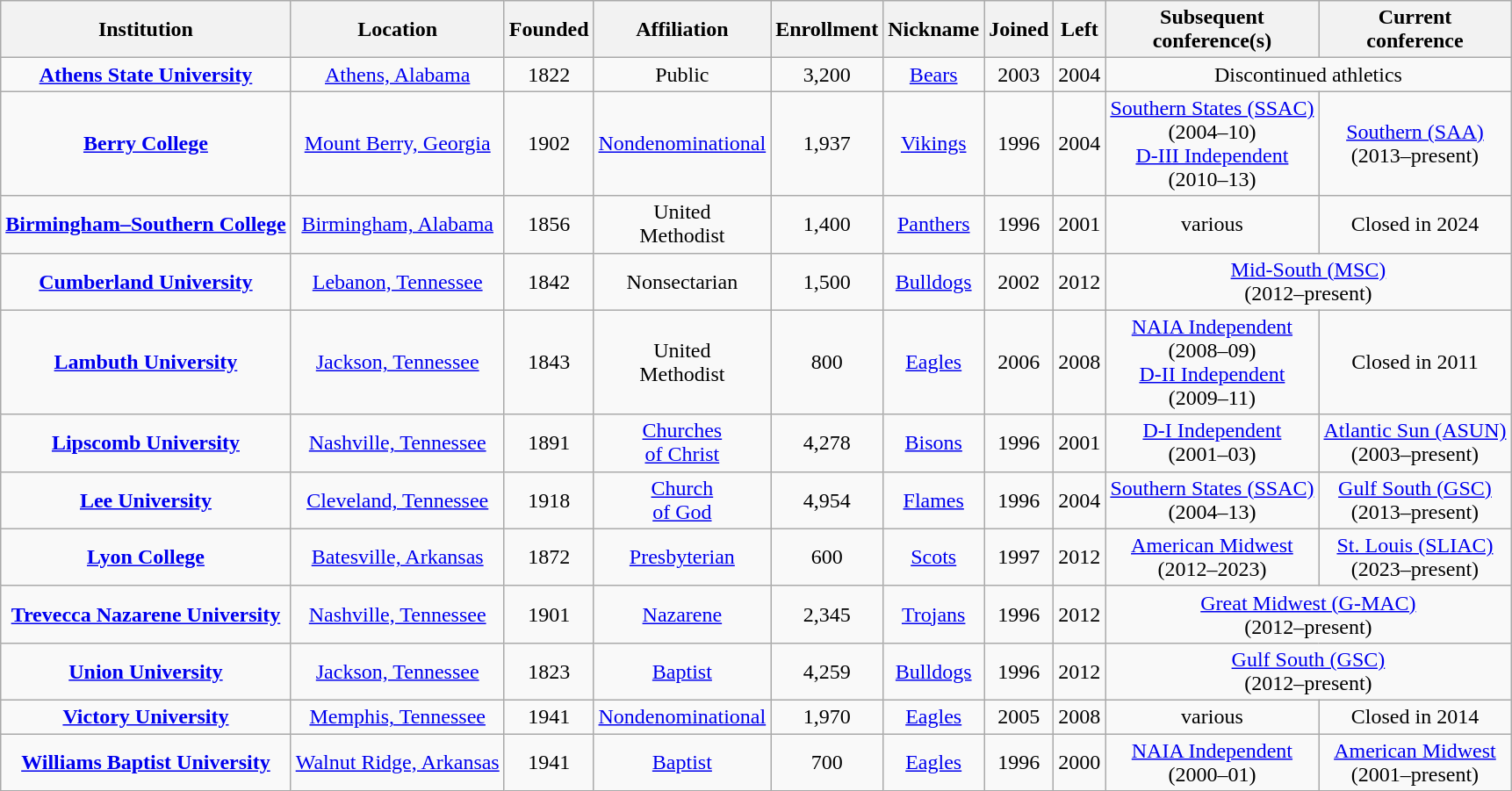<table class="wikitable sortable" style="text-align: center;">
<tr>
<th>Institution</th>
<th>Location</th>
<th>Founded</th>
<th>Affiliation</th>
<th>Enrollment</th>
<th>Nickname</th>
<th>Joined</th>
<th>Left</th>
<th>Subsequent<br>conference(s)</th>
<th>Current<br>conference</th>
</tr>
<tr>
<td><strong><a href='#'>Athens State University</a></strong></td>
<td><a href='#'>Athens, Alabama</a></td>
<td>1822</td>
<td>Public</td>
<td>3,200</td>
<td><a href='#'>Bears</a></td>
<td>2003</td>
<td>2004</td>
<td colspan="2">Discontinued athletics</td>
</tr>
<tr>
<td><strong><a href='#'>Berry College</a></strong></td>
<td><a href='#'>Mount Berry, Georgia</a></td>
<td>1902</td>
<td><a href='#'>Nondenominational</a></td>
<td>1,937</td>
<td><a href='#'>Vikings</a></td>
<td>1996</td>
<td>2004</td>
<td><a href='#'>Southern States (SSAC)</a><br>(2004–10)<br><a href='#'>D-III Independent</a><br>(2010–13)</td>
<td><a href='#'>Southern (SAA)</a><br>(2013–present)</td>
</tr>
<tr>
<td><strong><a href='#'>Birmingham–Southern College</a></strong></td>
<td><a href='#'>Birmingham, Alabama</a></td>
<td>1856</td>
<td>United<br>Methodist</td>
<td>1,400</td>
<td><a href='#'>Panthers</a></td>
<td>1996</td>
<td>2001</td>
<td>various</td>
<td>Closed in 2024</td>
</tr>
<tr>
<td><strong><a href='#'>Cumberland University</a></strong></td>
<td><a href='#'>Lebanon, Tennessee</a></td>
<td>1842</td>
<td>Nonsectarian</td>
<td>1,500</td>
<td><a href='#'>Bulldogs</a></td>
<td>2002</td>
<td>2012</td>
<td colspan="2"><a href='#'>Mid-South (MSC)</a><br>(2012–present)</td>
</tr>
<tr>
<td><strong><a href='#'>Lambuth University</a></strong></td>
<td><a href='#'>Jackson, Tennessee</a></td>
<td>1843</td>
<td>United<br>Methodist</td>
<td>800</td>
<td><a href='#'>Eagles</a></td>
<td>2006</td>
<td>2008</td>
<td><a href='#'>NAIA Independent</a><br>(2008–09)<br><a href='#'>D-II Independent</a><br>(2009–11)</td>
<td>Closed in 2011</td>
</tr>
<tr>
<td><strong><a href='#'>Lipscomb University</a></strong></td>
<td><a href='#'>Nashville, Tennessee</a></td>
<td>1891</td>
<td><a href='#'>Churches<br>of Christ</a></td>
<td>4,278</td>
<td><a href='#'>Bisons</a></td>
<td>1996</td>
<td>2001</td>
<td><a href='#'>D-I Independent</a><br>(2001–03)</td>
<td><a href='#'>Atlantic Sun (ASUN)</a><br>(2003–present)</td>
</tr>
<tr>
<td><strong><a href='#'>Lee University</a></strong></td>
<td><a href='#'>Cleveland, Tennessee</a></td>
<td>1918</td>
<td><a href='#'>Church<br>of God</a></td>
<td>4,954</td>
<td><a href='#'>Flames</a></td>
<td>1996</td>
<td>2004</td>
<td><a href='#'>Southern States (SSAC)</a><br>(2004–13)</td>
<td><a href='#'>Gulf South (GSC)</a><br>(2013–present)</td>
</tr>
<tr>
<td><strong><a href='#'>Lyon College</a></strong></td>
<td><a href='#'>Batesville, Arkansas</a></td>
<td>1872</td>
<td><a href='#'>Presbyterian</a><br></td>
<td>600</td>
<td><a href='#'>Scots</a></td>
<td>1997</td>
<td>2012</td>
<td><a href='#'>American Midwest</a><br>(2012–2023)</td>
<td><a href='#'>St. Louis (SLIAC)</a><br>(2023–present)</td>
</tr>
<tr>
<td><strong><a href='#'>Trevecca Nazarene University</a></strong></td>
<td><a href='#'>Nashville, Tennessee</a></td>
<td>1901</td>
<td><a href='#'>Nazarene</a></td>
<td>2,345</td>
<td><a href='#'>Trojans</a></td>
<td>1996</td>
<td>2012</td>
<td colspan="2"><a href='#'>Great Midwest (G-MAC)</a><br>(2012–present)</td>
</tr>
<tr>
<td><strong><a href='#'>Union University</a></strong></td>
<td><a href='#'>Jackson, Tennessee</a></td>
<td>1823</td>
<td><a href='#'>Baptist</a></td>
<td>4,259</td>
<td><a href='#'>Bulldogs</a></td>
<td>1996</td>
<td>2012</td>
<td colspan="2"><a href='#'>Gulf South (GSC)</a><br>(2012–present)</td>
</tr>
<tr>
<td><strong><a href='#'>Victory University</a></strong></td>
<td><a href='#'>Memphis, Tennessee</a></td>
<td>1941</td>
<td><a href='#'>Nondenominational</a></td>
<td>1,970</td>
<td><a href='#'>Eagles</a></td>
<td>2005</td>
<td>2008</td>
<td>various</td>
<td>Closed in 2014</td>
</tr>
<tr>
<td><strong><a href='#'>Williams Baptist University</a></strong></td>
<td><a href='#'>Walnut Ridge, Arkansas</a></td>
<td>1941</td>
<td><a href='#'>Baptist</a></td>
<td>700</td>
<td><a href='#'>Eagles</a></td>
<td>1996</td>
<td>2000</td>
<td><a href='#'>NAIA Independent</a><br>(2000–01)</td>
<td><a href='#'>American Midwest</a><br>(2001–present)</td>
</tr>
</table>
